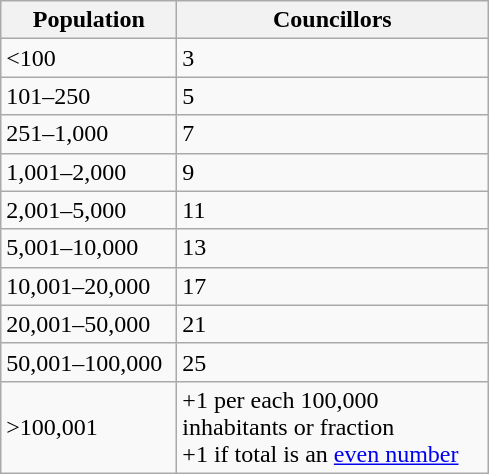<table class="wikitable" style="text-align:left;">
<tr>
<th width="110">Population</th>
<th width="200">Councillors</th>
</tr>
<tr>
<td><100</td>
<td>3</td>
</tr>
<tr>
<td>101–250</td>
<td>5</td>
</tr>
<tr>
<td>251–1,000</td>
<td>7</td>
</tr>
<tr>
<td>1,001–2,000</td>
<td>9</td>
</tr>
<tr>
<td>2,001–5,000</td>
<td>11</td>
</tr>
<tr>
<td>5,001–10,000</td>
<td>13</td>
</tr>
<tr>
<td>10,001–20,000</td>
<td>17</td>
</tr>
<tr>
<td>20,001–50,000</td>
<td>21</td>
</tr>
<tr>
<td>50,001–100,000</td>
<td>25</td>
</tr>
<tr>
<td>>100,001</td>
<td>+1 per each 100,000 inhabitants or fraction<br>+1 if total is an <a href='#'>even number</a></td>
</tr>
</table>
